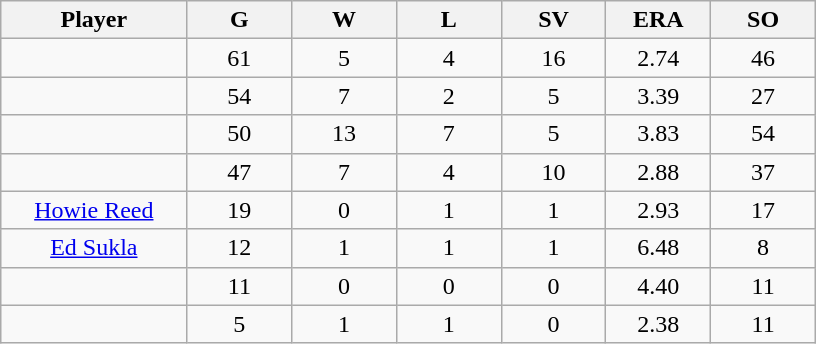<table class="wikitable sortable">
<tr>
<th bgcolor="#DDDDFF" width="16%">Player</th>
<th bgcolor="#DDDDFF" width="9%">G</th>
<th bgcolor="#DDDDFF" width="9%">W</th>
<th bgcolor="#DDDDFF" width="9%">L</th>
<th bgcolor="#DDDDFF" width="9%">SV</th>
<th bgcolor="#DDDDFF" width="9%">ERA</th>
<th bgcolor="#DDDDFF" width="9%">SO</th>
</tr>
<tr align="center">
<td></td>
<td>61</td>
<td>5</td>
<td>4</td>
<td>16</td>
<td>2.74</td>
<td>46</td>
</tr>
<tr align="center">
<td></td>
<td>54</td>
<td>7</td>
<td>2</td>
<td>5</td>
<td>3.39</td>
<td>27</td>
</tr>
<tr align="center">
<td></td>
<td>50</td>
<td>13</td>
<td>7</td>
<td>5</td>
<td>3.83</td>
<td>54</td>
</tr>
<tr align="center">
<td></td>
<td>47</td>
<td>7</td>
<td>4</td>
<td>10</td>
<td>2.88</td>
<td>37</td>
</tr>
<tr align="center">
<td><a href='#'>Howie Reed</a></td>
<td>19</td>
<td>0</td>
<td>1</td>
<td>1</td>
<td>2.93</td>
<td>17</td>
</tr>
<tr align="center">
<td><a href='#'>Ed Sukla</a></td>
<td>12</td>
<td>1</td>
<td>1</td>
<td>1</td>
<td>6.48</td>
<td>8</td>
</tr>
<tr align="center">
<td></td>
<td>11</td>
<td>0</td>
<td>0</td>
<td>0</td>
<td>4.40</td>
<td>11</td>
</tr>
<tr align="center">
<td></td>
<td>5</td>
<td>1</td>
<td>1</td>
<td>0</td>
<td>2.38</td>
<td>11</td>
</tr>
</table>
